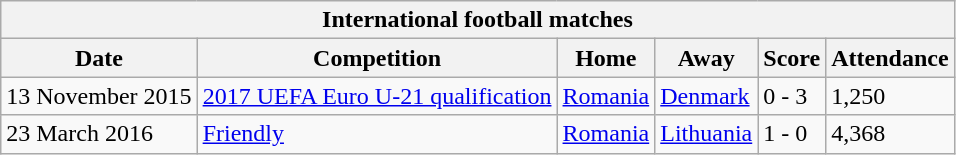<table class="wikitable" style="text-align: left;font-size:100%;">
<tr>
<th colspan=6>International football matches</th>
</tr>
<tr>
<th>Date</th>
<th>Competition</th>
<th>Home</th>
<th>Away</th>
<th>Score</th>
<th>Attendance</th>
</tr>
<tr>
<td>13 November 2015</td>
<td><a href='#'>2017 UEFA Euro U-21 qualification</a></td>
<td> <a href='#'>Romania</a></td>
<td> <a href='#'>Denmark</a></td>
<td>0 - 3</td>
<td>1,250</td>
</tr>
<tr>
<td>23 March 2016</td>
<td><a href='#'>Friendly</a></td>
<td> <a href='#'>Romania</a></td>
<td> <a href='#'>Lithuania</a></td>
<td>1 - 0</td>
<td>4,368</td>
</tr>
</table>
